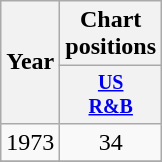<table class="wikitable" style="text-align:center;">
<tr>
<th rowspan="2">Year</th>
<th>Chart positions</th>
</tr>
<tr style="font-size:smaller;">
<th width="40"><a href='#'>US<br>R&B</a></th>
</tr>
<tr>
<td>1973</td>
<td>34</td>
</tr>
<tr>
</tr>
</table>
